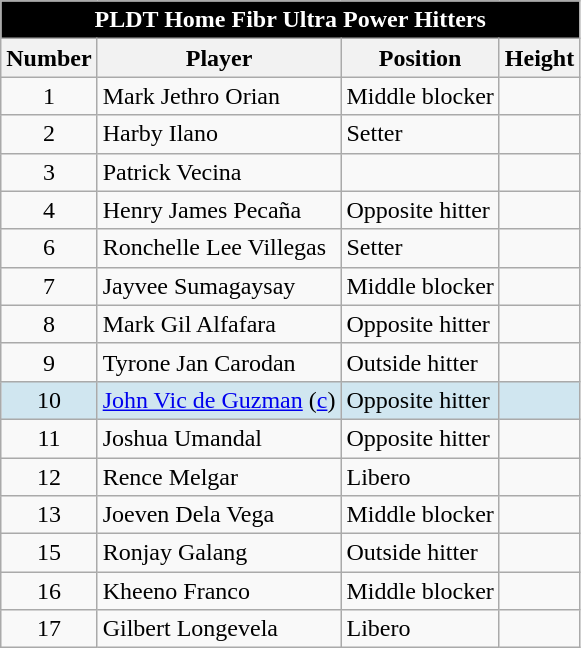<table class="wikitable sortable" style="text-align: left">
<tr>
<th colspan="4" style="background:black; color:white; text-align: center"><strong>PLDT Home Fibr Ultra Power Hitters</strong></th>
</tr>
<tr style="background:#FFFFFF;">
<th width:25px>Number</th>
<th width:300px>Player</th>
<th width:110px>Position</th>
<th width:110px>Height</th>
</tr>
<tr>
<td align=center>1</td>
<td> Mark Jethro Orian</td>
<td>Middle blocker</td>
<td></td>
</tr>
<tr>
<td align=center>2</td>
<td> Harby Ilano</td>
<td>Setter</td>
<td></td>
</tr>
<tr>
<td align=center>3</td>
<td> Patrick Vecina</td>
<td></td>
<td></td>
</tr>
<tr>
<td align=center>4</td>
<td> Henry James Pecaña</td>
<td>Opposite hitter</td>
<td></td>
</tr>
<tr>
<td align=center>6</td>
<td> Ronchelle Lee Villegas</td>
<td>Setter</td>
<td></td>
</tr>
<tr>
<td align=center>7</td>
<td> Jayvee Sumagaysay</td>
<td>Middle blocker</td>
<td></td>
</tr>
<tr>
<td align=center>8</td>
<td> Mark Gil Alfafara</td>
<td>Opposite hitter</td>
<td></td>
</tr>
<tr>
<td align=center>9</td>
<td> Tyrone Jan Carodan</td>
<td>Outside hitter</td>
<td></td>
</tr>
<tr bgcolor=#D0E6F>
<td align=center>10</td>
<td> <a href='#'>John Vic de Guzman</a> (<a href='#'>c</a>)</td>
<td>Opposite hitter</td>
<td></td>
</tr>
<tr>
<td align=center>11</td>
<td> Joshua Umandal</td>
<td>Opposite hitter</td>
<td></td>
</tr>
<tr>
<td align=center>12</td>
<td> Rence Melgar</td>
<td>Libero</td>
<td></td>
</tr>
<tr>
<td align=center>13</td>
<td> Joeven Dela Vega</td>
<td>Middle blocker</td>
<td></td>
</tr>
<tr>
<td align=center>15</td>
<td> Ronjay Galang</td>
<td>Outside hitter</td>
<td></td>
</tr>
<tr>
<td align=center>16</td>
<td> Kheeno Franco</td>
<td>Middle blocker</td>
<td></td>
</tr>
<tr>
<td align=center>17</td>
<td> Gilbert Longevela</td>
<td>Libero</td>
<td></td>
</tr>
</table>
